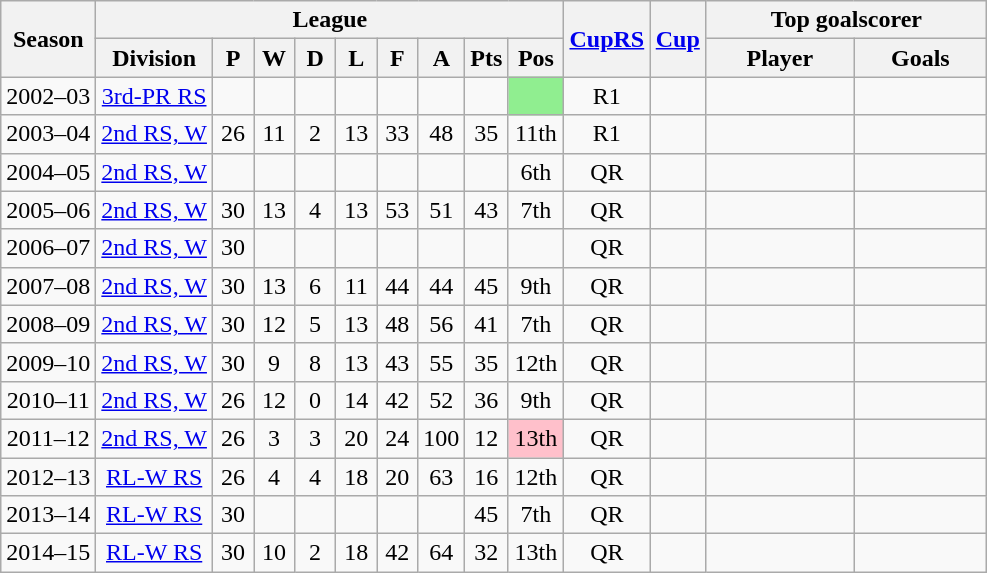<table class="wikitable" style="text-align: center">
<tr>
<th rowspan=2>Season</th>
<th colspan=9>League</th>
<th rowspan="2" style="width:30px;"><a href='#'>CupRS</a></th>
<th rowspan="2" style="width:30px;"><a href='#'>Cup</a></th>
<th colspan="2" style="width:180px;">Top goalscorer</th>
</tr>
<tr>
<th>Division</th>
<th width="20">P</th>
<th width="20">W</th>
<th width="20">D</th>
<th width="20">L</th>
<th width="20">F</th>
<th width="20">A</th>
<th width="20">Pts</th>
<th width="30">Pos</th>
<th>Player</th>
<th>Goals</th>
</tr>
<tr>
<td>2002–03</td>
<td><a href='#'>3rd-PR RS</a></td>
<td></td>
<td></td>
<td></td>
<td></td>
<td></td>
<td></td>
<td></td>
<td bgcolor=lightgreen></td>
<td>R1</td>
<td></td>
<td></td>
<td></td>
</tr>
<tr>
<td>2003–04</td>
<td><a href='#'>2nd RS, W</a></td>
<td>26</td>
<td>11</td>
<td>2</td>
<td>13</td>
<td>33</td>
<td>48</td>
<td>35</td>
<td>11th</td>
<td>R1</td>
<td></td>
<td></td>
<td></td>
</tr>
<tr>
<td>2004–05</td>
<td><a href='#'>2nd RS, W</a></td>
<td></td>
<td></td>
<td></td>
<td></td>
<td></td>
<td></td>
<td></td>
<td>6th</td>
<td>QR</td>
<td></td>
<td></td>
<td></td>
</tr>
<tr>
<td>2005–06</td>
<td><a href='#'>2nd RS, W</a></td>
<td>30</td>
<td>13</td>
<td>4</td>
<td>13</td>
<td>53</td>
<td>51</td>
<td>43</td>
<td>7th</td>
<td>QR</td>
<td></td>
<td></td>
<td></td>
</tr>
<tr>
<td>2006–07</td>
<td><a href='#'>2nd RS, W</a></td>
<td>30</td>
<td></td>
<td></td>
<td></td>
<td></td>
<td></td>
<td></td>
<td></td>
<td>QR</td>
<td></td>
<td></td>
<td></td>
</tr>
<tr>
<td>2007–08</td>
<td><a href='#'>2nd RS, W</a></td>
<td>30</td>
<td>13</td>
<td>6</td>
<td>11</td>
<td>44</td>
<td>44</td>
<td>45</td>
<td>9th</td>
<td>QR</td>
<td></td>
<td></td>
<td></td>
</tr>
<tr>
<td>2008–09</td>
<td><a href='#'>2nd RS, W</a></td>
<td>30</td>
<td>12</td>
<td>5</td>
<td>13</td>
<td>48</td>
<td>56</td>
<td>41</td>
<td>7th</td>
<td>QR</td>
<td></td>
<td></td>
<td></td>
</tr>
<tr>
<td>2009–10</td>
<td><a href='#'>2nd RS, W</a></td>
<td>30</td>
<td>9</td>
<td>8</td>
<td>13</td>
<td>43</td>
<td>55</td>
<td>35</td>
<td>12th</td>
<td>QR</td>
<td></td>
<td></td>
<td></td>
</tr>
<tr>
<td>2010–11</td>
<td><a href='#'>2nd RS, W</a></td>
<td>26</td>
<td>12</td>
<td>0</td>
<td>14</td>
<td>42</td>
<td>52</td>
<td>36</td>
<td>9th</td>
<td>QR</td>
<td></td>
<td></td>
<td></td>
</tr>
<tr>
<td>2011–12</td>
<td><a href='#'>2nd RS, W</a></td>
<td>26</td>
<td>3</td>
<td>3</td>
<td>20</td>
<td>24</td>
<td>100</td>
<td>12</td>
<td bgcolor=pink>13th</td>
<td>QR</td>
<td></td>
<td></td>
<td></td>
</tr>
<tr>
<td>2012–13</td>
<td><a href='#'>RL-W RS</a></td>
<td>26</td>
<td>4</td>
<td>4</td>
<td>18</td>
<td>20</td>
<td>63</td>
<td>16</td>
<td>12th</td>
<td>QR</td>
<td></td>
<td></td>
<td></td>
</tr>
<tr>
<td>2013–14</td>
<td><a href='#'>RL-W RS</a></td>
<td>30</td>
<td></td>
<td></td>
<td></td>
<td></td>
<td></td>
<td>45</td>
<td>7th</td>
<td>QR</td>
<td></td>
<td></td>
<td></td>
</tr>
<tr>
<td>2014–15</td>
<td><a href='#'>RL-W RS</a></td>
<td>30</td>
<td>10</td>
<td>2</td>
<td>18</td>
<td>42</td>
<td>64</td>
<td>32</td>
<td>13th</td>
<td>QR</td>
<td></td>
<td></td>
<td></td>
</tr>
</table>
